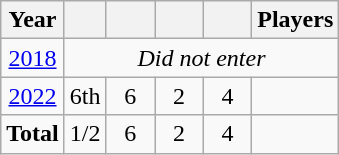<table class="wikitable" style="text-align: center;">
<tr>
<th>Year</th>
<th></th>
<th width=25px></th>
<th width=25px></th>
<th width=25px></th>
<th>Players</th>
</tr>
<tr>
<td> <a href='#'>2018</a></td>
<td colspan=5><em>Did not enter</em></td>
</tr>
<tr>
<td> <a href='#'>2022</a></td>
<td>6th</td>
<td>6</td>
<td>2</td>
<td>4</td>
<td align=left></td>
</tr>
<tr>
<td><strong>Total</strong></td>
<td>1/2</td>
<td>6</td>
<td>2</td>
<td>4</td>
<td></td>
</tr>
</table>
